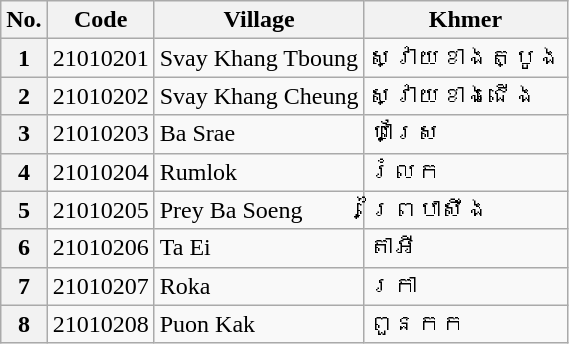<table class="wikitable">
<tr>
<th>No.</th>
<th>Code</th>
<th>Village</th>
<th>Khmer</th>
</tr>
<tr>
<th>1</th>
<td>21010201</td>
<td>Svay Khang Tboung</td>
<td>ស្វាយខាងត្បូង</td>
</tr>
<tr>
<th>2</th>
<td>21010202</td>
<td>Svay Khang Cheung</td>
<td>ស្វាយខាងជើង</td>
</tr>
<tr>
<th>3</th>
<td>21010203</td>
<td>Ba Srae</td>
<td>បាស្រែ</td>
</tr>
<tr>
<th>4</th>
<td>21010204</td>
<td>Rumlok</td>
<td>រំលក</td>
</tr>
<tr>
<th>5</th>
<td>21010205</td>
<td>Prey Ba Soeng</td>
<td>ព្រៃបាសឹង</td>
</tr>
<tr>
<th>6</th>
<td>21010206</td>
<td>Ta Ei</td>
<td>តាអី</td>
</tr>
<tr>
<th>7</th>
<td>21010207</td>
<td>Roka</td>
<td>រកា</td>
</tr>
<tr>
<th>8</th>
<td>21010208</td>
<td>Puon Kak</td>
<td>ពួនកក</td>
</tr>
</table>
